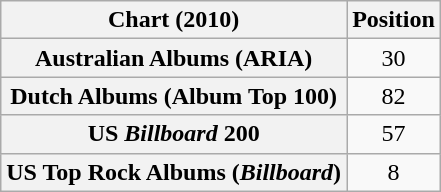<table class="wikitable sortable plainrowheaders" style="text-align:center">
<tr>
<th scope="col">Chart (2010)</th>
<th scope="col">Position</th>
</tr>
<tr>
<th scope="row">Australian Albums (ARIA)</th>
<td>30</td>
</tr>
<tr>
<th scope="row">Dutch Albums (Album Top 100)</th>
<td>82</td>
</tr>
<tr>
<th scope="row">US <em>Billboard</em> 200</th>
<td>57</td>
</tr>
<tr>
<th scope="row">US Top Rock Albums (<em>Billboard</em>)</th>
<td>8</td>
</tr>
</table>
